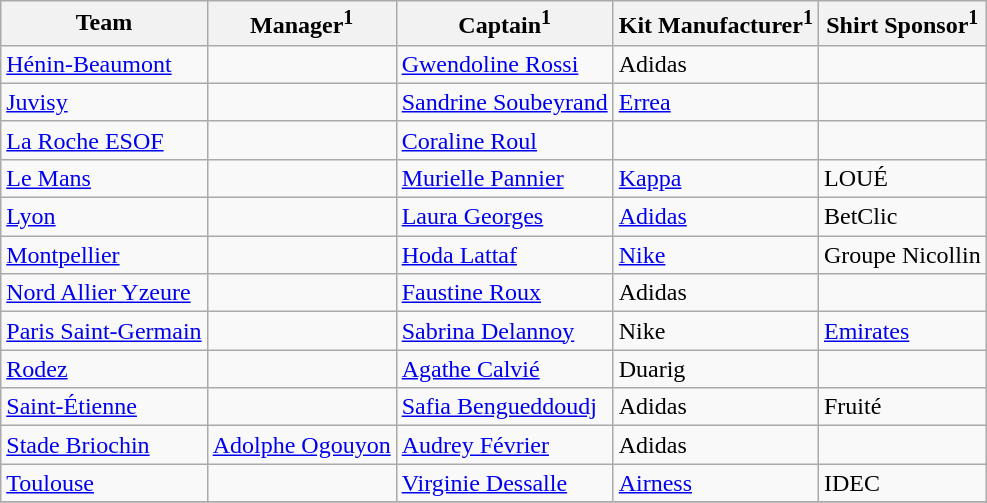<table class="wikitable sortable" style="text-align: left;">
<tr>
<th>Team</th>
<th>Manager<sup>1</sup></th>
<th>Captain<sup>1</sup></th>
<th>Kit Manufacturer<sup>1</sup></th>
<th>Shirt Sponsor<sup>1</sup></th>
</tr>
<tr>
<td><a href='#'>Hénin-Beaumont</a></td>
<td> </td>
<td> <a href='#'>Gwendoline Rossi</a></td>
<td>Adidas</td>
<td></td>
</tr>
<tr>
<td><a href='#'>Juvisy</a></td>
<td> </td>
<td> <a href='#'>Sandrine Soubeyrand</a></td>
<td><a href='#'>Errea</a></td>
<td></td>
</tr>
<tr>
<td><a href='#'>La Roche ESOF</a></td>
<td> </td>
<td> <a href='#'>Coraline Roul</a></td>
<td></td>
<td></td>
</tr>
<tr>
<td><a href='#'>Le Mans</a></td>
<td> </td>
<td> <a href='#'>Murielle Pannier</a></td>
<td><a href='#'>Kappa</a></td>
<td>LOUÉ</td>
</tr>
<tr>
<td><a href='#'>Lyon</a></td>
<td> </td>
<td> <a href='#'>Laura Georges</a></td>
<td><a href='#'>Adidas</a></td>
<td>BetClic</td>
</tr>
<tr>
<td><a href='#'>Montpellier</a></td>
<td> </td>
<td> <a href='#'>Hoda Lattaf</a></td>
<td><a href='#'>Nike</a></td>
<td>Groupe Nicollin</td>
</tr>
<tr>
<td><a href='#'>Nord Allier Yzeure</a></td>
<td> </td>
<td> <a href='#'>Faustine Roux</a></td>
<td>Adidas</td>
<td></td>
</tr>
<tr>
<td><a href='#'>Paris Saint-Germain</a></td>
<td> </td>
<td> <a href='#'>Sabrina Delannoy</a></td>
<td>Nike</td>
<td><a href='#'>Emirates</a></td>
</tr>
<tr>
<td><a href='#'>Rodez</a></td>
<td> </td>
<td> <a href='#'>Agathe Calvié</a></td>
<td>Duarig</td>
<td></td>
</tr>
<tr>
<td><a href='#'>Saint-Étienne</a></td>
<td> </td>
<td> <a href='#'>Safia Bengueddoudj</a></td>
<td>Adidas</td>
<td>Fruité</td>
</tr>
<tr>
<td><a href='#'>Stade Briochin</a></td>
<td> <a href='#'>Adolphe Ogouyon</a></td>
<td> <a href='#'>Audrey Février</a></td>
<td>Adidas</td>
<td></td>
</tr>
<tr>
<td><a href='#'>Toulouse</a></td>
<td> </td>
<td> <a href='#'>Virginie Dessalle</a></td>
<td><a href='#'>Airness</a></td>
<td>IDEC</td>
</tr>
<tr>
</tr>
</table>
